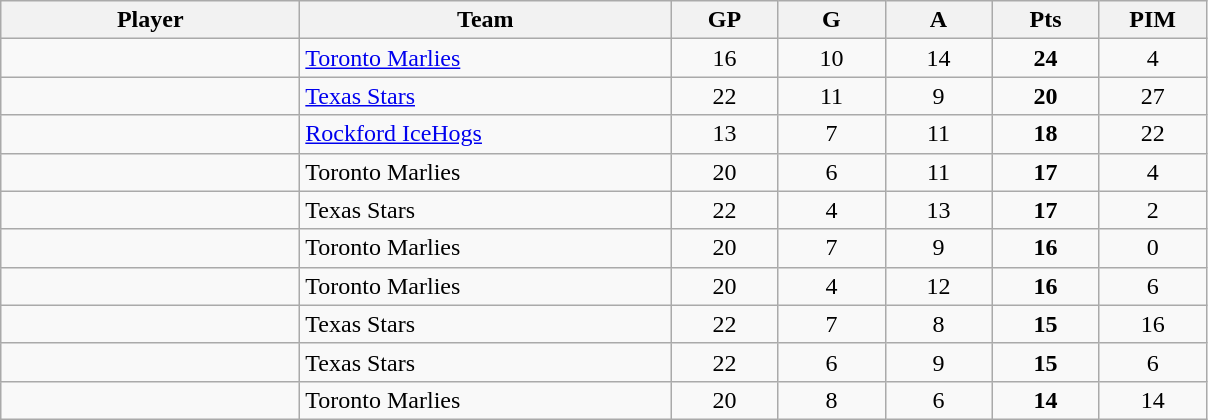<table class="wikitable sortable" style="text-align:center">
<tr>
<th style="width:12em">Player</th>
<th style="width:15em">Team</th>
<th style="width:4em">GP</th>
<th style="width:4em">G</th>
<th style="width:4em">A</th>
<th style="width:4em">Pts</th>
<th style="width:4em">PIM</th>
</tr>
<tr>
<td align=left></td>
<td align=left><a href='#'>Toronto Marlies</a></td>
<td>16</td>
<td>10</td>
<td>14</td>
<td><strong>24</strong></td>
<td>4</td>
</tr>
<tr>
<td align=left></td>
<td align=left><a href='#'>Texas Stars</a></td>
<td>22</td>
<td>11</td>
<td>9</td>
<td><strong>20</strong></td>
<td>27</td>
</tr>
<tr>
<td align=left></td>
<td align=left><a href='#'>Rockford IceHogs</a></td>
<td>13</td>
<td>7</td>
<td>11</td>
<td><strong>18</strong></td>
<td>22</td>
</tr>
<tr>
<td align=left></td>
<td align=left>Toronto Marlies</td>
<td>20</td>
<td>6</td>
<td>11</td>
<td><strong>17</strong></td>
<td>4</td>
</tr>
<tr>
<td align=left></td>
<td align=left>Texas Stars</td>
<td>22</td>
<td>4</td>
<td>13</td>
<td><strong>17</strong></td>
<td>2</td>
</tr>
<tr>
<td align=left></td>
<td align=left>Toronto Marlies</td>
<td>20</td>
<td>7</td>
<td>9</td>
<td><strong>16</strong></td>
<td>0</td>
</tr>
<tr>
<td align=left></td>
<td align=left>Toronto Marlies</td>
<td>20</td>
<td>4</td>
<td>12</td>
<td><strong>16</strong></td>
<td>6</td>
</tr>
<tr>
<td align=left></td>
<td align=left>Texas Stars</td>
<td>22</td>
<td>7</td>
<td>8</td>
<td><strong>15</strong></td>
<td>16</td>
</tr>
<tr>
<td align=left></td>
<td align=left>Texas Stars</td>
<td>22</td>
<td>6</td>
<td>9</td>
<td><strong>15</strong></td>
<td>6</td>
</tr>
<tr>
<td align=left></td>
<td align=left>Toronto Marlies</td>
<td>20</td>
<td>8</td>
<td>6</td>
<td><strong>14</strong></td>
<td>14</td>
</tr>
</table>
